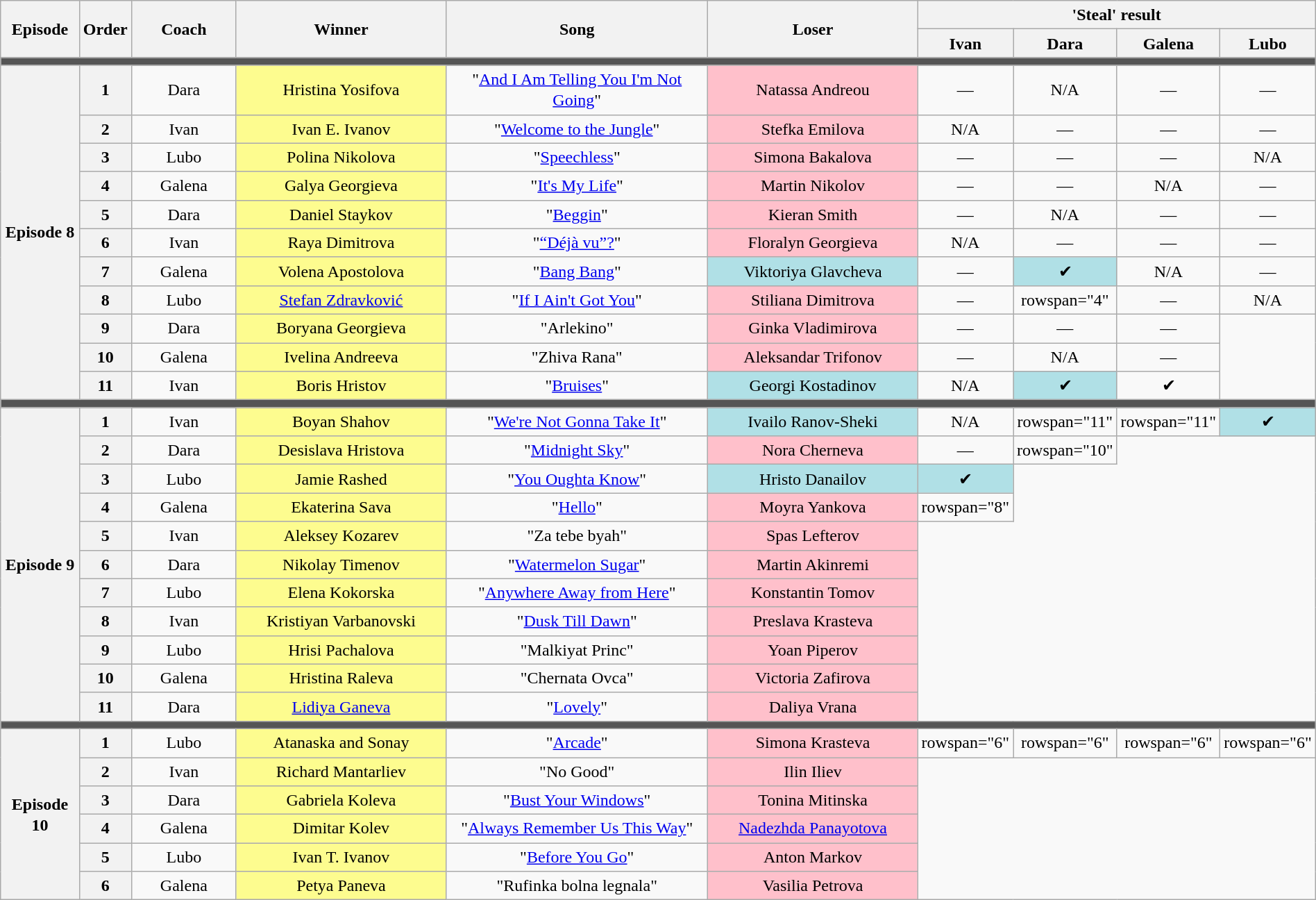<table class="wikitable" style="text-align:center; line-height:20px; width:100%">
<tr>
<th rowspan="2" style="width:06%">Episode</th>
<th rowspan="2" style="width:03%">Order</th>
<th rowspan="2" style="width:08%">Coach</th>
<th rowspan="2" style="width:16%">Winner</th>
<th rowspan="2" style="width:20%">Song</th>
<th rowspan="2" style="width:16%">Loser</th>
<th colspan="4" style="width:24%">'Steal' result</th>
</tr>
<tr>
<th style="width:06%">Ivan</th>
<th style="width:06%">Dara</th>
<th style="width:06%">Galena</th>
<th style="width:06%">Lubo</th>
</tr>
<tr>
<td colspan="10" style="background:#555"></td>
</tr>
<tr>
<th rowspan="11">Episode 8<br></th>
<th>1</th>
<td>Dara</td>
<td style="background:#fdfc8f">Hristina Yosifova</td>
<td>"<a href='#'>And I Am Telling You I'm Not Going</a>"</td>
<td style="background:pink">Natassa Andreou</td>
<td>—</td>
<td>N/A</td>
<td>—</td>
<td>—</td>
</tr>
<tr>
<th>2</th>
<td>Ivan</td>
<td style="background:#fdfc8f">Ivan E. Ivanov</td>
<td>"<a href='#'>Welcome to the Jungle</a>"</td>
<td style="background:pink">Stefka Emilova</td>
<td>N/A</td>
<td>—</td>
<td>—</td>
<td>—</td>
</tr>
<tr>
<th>3</th>
<td>Lubo</td>
<td style="background:#fdfc8f">Polina Nikolova</td>
<td>"<a href='#'>Speechless</a>"</td>
<td style="background:pink">Simona Bakalova</td>
<td>—</td>
<td>—</td>
<td>—</td>
<td>N/A</td>
</tr>
<tr>
<th>4</th>
<td>Galena</td>
<td style="background:#fdfc8f">Galya Georgieva</td>
<td>"<a href='#'>It's My Life</a>"</td>
<td style="background:pink">Martin Nikolov</td>
<td>—</td>
<td>—</td>
<td>N/A</td>
<td>—</td>
</tr>
<tr>
<th>5</th>
<td>Dara</td>
<td style="background:#fdfc8f">Daniel Staykov</td>
<td>"<a href='#'>Beggin</a>"</td>
<td style="background:pink">Kieran Smith</td>
<td>—</td>
<td>N/A</td>
<td>—</td>
<td>—</td>
</tr>
<tr>
<th>6</th>
<td>Ivan</td>
<td style="background:#fdfc8f">Raya Dimitrova</td>
<td>"<a href='#'>“Déjà vu”?</a>"</td>
<td style="background:pink">Floralyn Georgieva</td>
<td>N/A</td>
<td>—</td>
<td>—</td>
<td>—</td>
</tr>
<tr>
<th>7</th>
<td>Galena</td>
<td style="background:#fdfc8f">Volena Apostolova</td>
<td>"<a href='#'>Bang Bang</a>"</td>
<td style="background:#b0e0e6">Viktoriya Glavcheva</td>
<td>—</td>
<td style="background:#b0e0e6">✔</td>
<td>N/A</td>
<td>—</td>
</tr>
<tr>
<th>8</th>
<td>Lubo</td>
<td style="background:#fdfc8f"><a href='#'>Stefan Zdravković</a></td>
<td>"<a href='#'>If I Ain't Got You</a>"</td>
<td style="background:pink">Stiliana Dimitrova</td>
<td>—</td>
<td>rowspan="4" </td>
<td>—</td>
<td>N/A</td>
</tr>
<tr>
<th>9</th>
<td>Dara</td>
<td style="background:#fdfc8f">Boryana Georgieva</td>
<td>"Arlekino"</td>
<td style="background:pink">Ginka Vladimirova</td>
<td>—</td>
<td>—</td>
<td>—</td>
</tr>
<tr>
<th>10</th>
<td>Galena</td>
<td style="background:#fdfc8f">Ivelina Andreeva</td>
<td>"Zhiva Rana"</td>
<td style="background:pink">Aleksandar Trifonov</td>
<td>—</td>
<td>N/A</td>
<td>—</td>
</tr>
<tr>
<th>11</th>
<td>Ivan</td>
<td style="background:#fdfc8f">Boris Hristov</td>
<td>"<a href='#'>Bruises</a>"</td>
<td style="background:#b0e0e6">Georgi Kostadinov</td>
<td>N/A</td>
<td style="background:#b0e0e6">✔</td>
<td>✔</td>
</tr>
<tr>
<th colspan="10" style="background:#555"></th>
</tr>
<tr>
<th rowspan="11">Episode 9<br></th>
<th>1</th>
<td>Ivan</td>
<td style="background:#fdfc8f">Boyan Shahov</td>
<td>"<a href='#'>We're Not Gonna Take It</a>"</td>
<td style="background:#b0e0e6">Ivailo Ranov-Sheki</td>
<td>N/A</td>
<td>rowspan="11" </td>
<td>rowspan="11" </td>
<td style="background:#b0e0e6">✔</td>
</tr>
<tr>
<th>2</th>
<td>Dara</td>
<td style="background:#fdfc8f">Desislava Hristova</td>
<td>"<a href='#'>Midnight Sky</a>"</td>
<td style="background:pink">Nora Cherneva</td>
<td>—</td>
<td>rowspan="10" </td>
</tr>
<tr>
<th>3</th>
<td>Lubo</td>
<td style="background:#fdfc8f">Jamie Rashed</td>
<td>"<a href='#'>You Oughta Know</a>"</td>
<td style="background:#b0e0e6">Hristo Danailov</td>
<td style="background:#b0e0e6">✔</td>
</tr>
<tr>
<th>4</th>
<td>Galena</td>
<td style="background:#fdfc8f">Ekaterina Sava</td>
<td>"<a href='#'>Hello</a>"</td>
<td style="background:pink">Moyra Yankova</td>
<td>rowspan="8" </td>
</tr>
<tr>
<th>5</th>
<td>Ivan</td>
<td style="background:#fdfc8f">Aleksey Kozarev</td>
<td>"Za tebe byah"</td>
<td style="background:pink">Spas Lefterov</td>
</tr>
<tr>
<th>6</th>
<td>Dara</td>
<td style="background:#fdfc8f">Nikolay Timenov</td>
<td>"<a href='#'>Watermelon Sugar</a>"</td>
<td style="background:pink">Martin Akinremi</td>
</tr>
<tr>
<th>7</th>
<td>Lubo</td>
<td style="background:#fdfc8f">Elena Kokorska</td>
<td>"<a href='#'>Anywhere Away from Here</a>"</td>
<td style="background:pink">Konstantin Tomov</td>
</tr>
<tr>
<th>8</th>
<td>Ivan</td>
<td style="background:#fdfc8f">Kristiyan Varbanovski</td>
<td>"<a href='#'>Dusk Till Dawn</a>"</td>
<td style="background:pink">Preslava Krasteva</td>
</tr>
<tr>
<th>9</th>
<td>Lubo</td>
<td style="background:#fdfc8f">Hrisi Pachalova</td>
<td>"Malkiyat Princ"</td>
<td style="background:pink">Yoan Piperov</td>
</tr>
<tr>
<th>10</th>
<td>Galena</td>
<td style="background:#fdfc8f">Hristina Raleva</td>
<td>"Chernata Ovca"</td>
<td style="background:pink">Victoria Zafirova</td>
</tr>
<tr>
<th>11</th>
<td>Dara</td>
<td style="background:#fdfc8f"><a href='#'>Lidiya Ganeva</a></td>
<td>"<a href='#'>Lovely</a>"</td>
<td style="background:pink">Daliya Vrana</td>
</tr>
<tr>
<th colspan="10" style="background:#555"></th>
</tr>
<tr>
<th rowspan="6">Episode 10<br></th>
<th>1</th>
<td>Lubo</td>
<td style="background:#fdfc8f">Atanaska and Sonay</td>
<td>"<a href='#'>Arcade</a>"</td>
<td style="background: pink">Simona Krasteva</td>
<td>rowspan="6" </td>
<td>rowspan="6" </td>
<td>rowspan="6" </td>
<td>rowspan="6" </td>
</tr>
<tr>
<th>2</th>
<td>Ivan</td>
<td style="background:#fdfc8f">Richard Mantarliev</td>
<td>"No Good"</td>
<td style="background:pink">Ilin Iliev</td>
</tr>
<tr>
<th>3</th>
<td>Dara</td>
<td style="background:#fdfc8f">Gabriela Koleva</td>
<td>"<a href='#'>Bust Your Windows</a>"</td>
<td style="background:pink">Tonina Mitinska</td>
</tr>
<tr>
<th>4</th>
<td>Galena</td>
<td style="background:#fdfc8f">Dimitar Kolev</td>
<td>"<a href='#'>Always Remember Us This Way</a>"</td>
<td style="background: pink"><a href='#'>Nadezhda Panayotova</a></td>
</tr>
<tr>
<th>5</th>
<td>Lubo</td>
<td style="background:#fdfc8f">Ivan T. Ivanov</td>
<td>"<a href='#'>Before You Go</a>"</td>
<td style="background: pink">Anton Markov</td>
</tr>
<tr>
<th>6</th>
<td>Galena</td>
<td style="background:#fdfc8f">Petya Paneva</td>
<td>"Rufinka bolna legnala"</td>
<td style="background: pink">Vasilia Petrova</td>
</tr>
</table>
